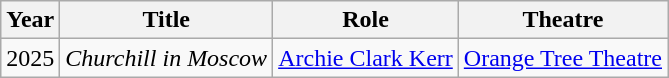<table class="wikitable">
<tr>
<th>Year</th>
<th>Title</th>
<th>Role</th>
<th>Theatre</th>
</tr>
<tr>
<td>2025</td>
<td><em>Churchill in Moscow</em></td>
<td><a href='#'>Archie Clark Kerr</a></td>
<td><a href='#'>Orange Tree Theatre</a></td>
</tr>
</table>
